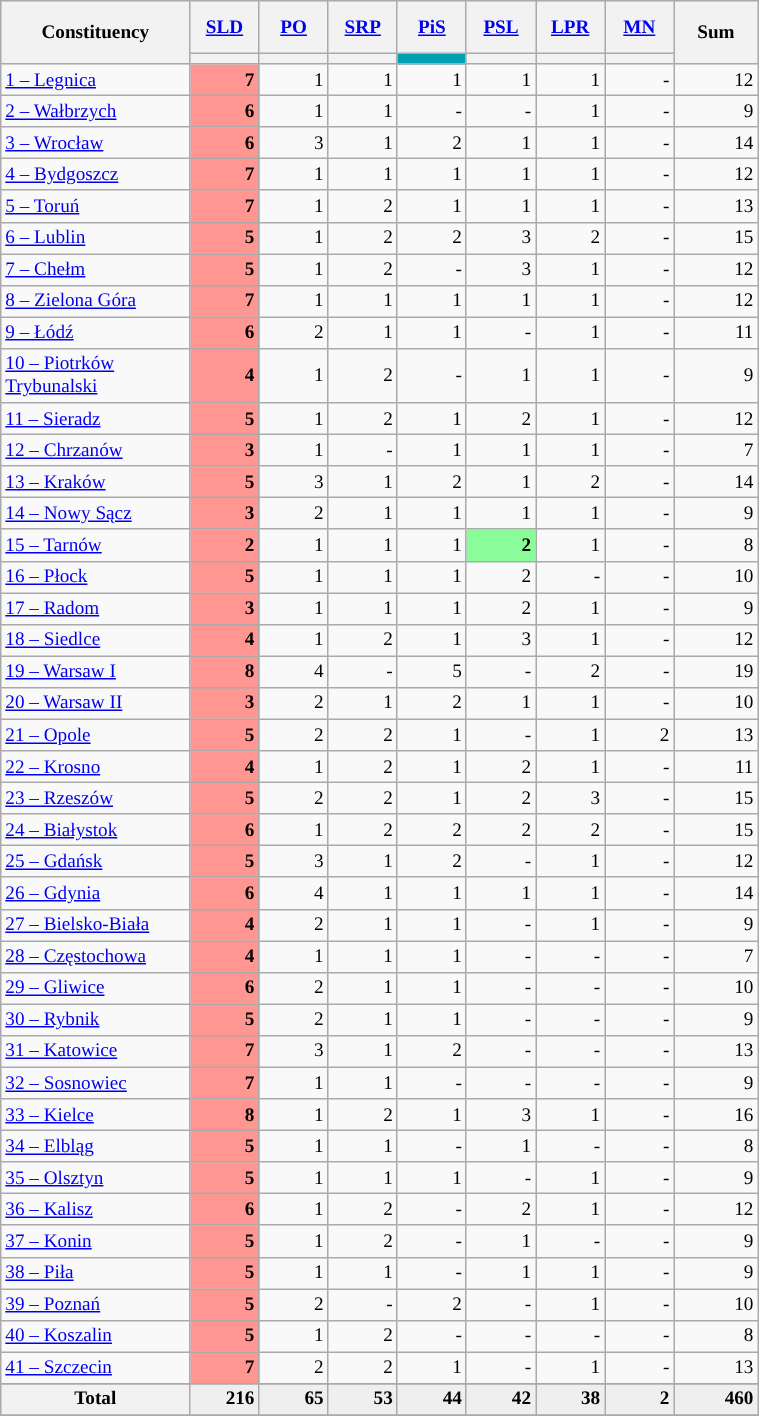<table class="wikitable sortable collapsible" style="font-size:80%; text-align:right">
<tr style="height:35px; text-align:center; background-color:#E9E9E9;">
<th rowspan="2" style="width:120px;">Constituency</th>
<th style="width:40px;" class="unsortable"><a href='#'><span>SLD</span></a></th>
<th style="width:40px;" class="unsortable"><a href='#'><span>PO</span></a></th>
<th style="width:40px;" class="unsortable"><a href='#'><span>SRP</span></a></th>
<th style="width:40px;" class="unsortable"><a href='#'><span>PiS</span></a></th>
<th style="width:40px;" class="unsortable"><a href='#'><span>PSL</span></a></th>
<th style="width:40px;" class="unsortable"><a href='#'><span>LPR</span></a></th>
<th style="width:40px;" class="unsortable"><a href='#'><span>MN</span></a></th>
<th rowspan="2" style="width:50px;">Sum</th>
</tr>
<tr>
<th data-sort-type="number" style="height:1px; background:"></th>
<th data-sort-type="number" style="height:1px; background:"></th>
<th data-sort-type="number" style="height:1px; background:"></th>
<th data-sort-type="number" style="height:1px; background:#00a1b0;"></th>
<th data-sort-type="number" style="height:1px; background:"></th>
<th data-sort-type="number" style="height:1px; background:"></th>
<th data-sort-type="number" style="height:1px; background:"></th>
</tr>
<tr>
<td align=left><a href='#'>1 – Legnica</a></td>
<td style="font-weight:bold; background:#FF9691">7</td>
<td>1</td>
<td>1</td>
<td>1</td>
<td>1</td>
<td>1</td>
<td>-</td>
<td>12</td>
</tr>
<tr>
<td align=left><a href='#'>2 – Wałbrzych</a></td>
<td style="font-weight:bold; background:#FF9691">6</td>
<td>1</td>
<td>1</td>
<td>-</td>
<td>-</td>
<td>1</td>
<td>-</td>
<td>9</td>
</tr>
<tr>
<td align=left><a href='#'>3 – Wrocław</a></td>
<td style="font-weight:bold; background:#FF9691">6</td>
<td>3</td>
<td>1</td>
<td>2</td>
<td>1</td>
<td>1</td>
<td>-</td>
<td>14</td>
</tr>
<tr>
<td align=left><a href='#'>4 – Bydgoszcz</a></td>
<td style="font-weight:bold; background:#FF9691">7</td>
<td>1</td>
<td>1</td>
<td>1</td>
<td>1</td>
<td>1</td>
<td>-</td>
<td>12</td>
</tr>
<tr>
<td align=left><a href='#'>5 – Toruń</a></td>
<td style="font-weight:bold; background:#FF9691">7</td>
<td>1</td>
<td>2</td>
<td>1</td>
<td>1</td>
<td>1</td>
<td>-</td>
<td>13</td>
</tr>
<tr>
<td align=left><a href='#'>6 – Lublin</a></td>
<td style="font-weight:bold; background:#FF9691">5</td>
<td>1</td>
<td>2</td>
<td>2</td>
<td>3</td>
<td>2</td>
<td>-</td>
<td>15</td>
</tr>
<tr>
<td align=left><a href='#'>7 – Chełm</a></td>
<td style="font-weight:bold; background:#FF9691">5</td>
<td>1</td>
<td>2</td>
<td>-</td>
<td>3</td>
<td>1</td>
<td>-</td>
<td>12</td>
</tr>
<tr>
<td align=left><a href='#'>8 – Zielona Góra</a></td>
<td style="font-weight:bold; background:#FF9691">7</td>
<td>1</td>
<td>1</td>
<td>1</td>
<td>1</td>
<td>1</td>
<td>-</td>
<td>12</td>
</tr>
<tr>
<td align=left><a href='#'>9 – Łódź</a></td>
<td style="font-weight:bold; background:#FF9691">6</td>
<td>2</td>
<td>1</td>
<td>1</td>
<td>-</td>
<td>1</td>
<td>-</td>
<td>11</td>
</tr>
<tr>
<td align=left><a href='#'>10 – Piotrków Trybunalski</a></td>
<td style="font-weight:bold; background:#FF9691">4</td>
<td>1</td>
<td>2</td>
<td>-</td>
<td>1</td>
<td>1</td>
<td>-</td>
<td>9</td>
</tr>
<tr>
<td align=left><a href='#'>11 – Sieradz</a></td>
<td style="font-weight:bold; background:#FF9691">5</td>
<td>1</td>
<td>2</td>
<td>1</td>
<td>2</td>
<td>1</td>
<td>-</td>
<td>12</td>
</tr>
<tr>
<td align=left><a href='#'>12 – Chrzanów</a></td>
<td style="font-weight:bold; background:#FF9691">3</td>
<td>1</td>
<td>-</td>
<td>1</td>
<td>1</td>
<td>1</td>
<td>-</td>
<td>7</td>
</tr>
<tr>
<td align=left><a href='#'>13 – Kraków</a></td>
<td style="font-weight:bold; background:#FF9691">5</td>
<td>3</td>
<td>1</td>
<td>2</td>
<td>1</td>
<td>2</td>
<td>-</td>
<td>14</td>
</tr>
<tr>
<td align=left><a href='#'>14 – Nowy Sącz</a></td>
<td style="font-weight:bold; background:#FF9691">3</td>
<td>2</td>
<td>1</td>
<td>1</td>
<td>1</td>
<td>1</td>
<td>-</td>
<td>9</td>
</tr>
<tr>
<td align=left><a href='#'>15 – Tarnów</a></td>
<td style="font-weight:bold; background:#FF9691">2</td>
<td>1</td>
<td>1</td>
<td>1</td>
<td style="font-weight:bold; background:#8AFC99">2</td>
<td>1</td>
<td>-</td>
<td>8</td>
</tr>
<tr>
<td align=left><a href='#'>16 – Płock</a></td>
<td style="font-weight:bold; background:#FF9691">5</td>
<td>1</td>
<td>1</td>
<td>1</td>
<td>2</td>
<td>-</td>
<td>-</td>
<td>10</td>
</tr>
<tr>
<td align=left><a href='#'>17 – Radom</a></td>
<td style="font-weight:bold; background:#FF9691">3</td>
<td>1</td>
<td>1</td>
<td>1</td>
<td>2</td>
<td>1</td>
<td>-</td>
<td>9</td>
</tr>
<tr>
<td align=left><a href='#'>18 – Siedlce</a></td>
<td style="font-weight:bold; background:#FF9691">4</td>
<td>1</td>
<td>2</td>
<td>1</td>
<td>3</td>
<td>1</td>
<td>-</td>
<td>12</td>
</tr>
<tr>
<td align=left><a href='#'>19 – Warsaw I</a></td>
<td style="font-weight:bold; background:#FF9691">8</td>
<td>4</td>
<td>-</td>
<td>5</td>
<td>-</td>
<td>2</td>
<td>-</td>
<td>19</td>
</tr>
<tr>
<td align=left><a href='#'>20 – Warsaw II</a></td>
<td style="font-weight:bold; background:#FF9691">3</td>
<td>2</td>
<td>1</td>
<td>2</td>
<td>1</td>
<td>1</td>
<td>-</td>
<td>10</td>
</tr>
<tr>
<td align=left><a href='#'>21 – Opole</a></td>
<td style="font-weight:bold; background:#FF9691">5</td>
<td>2</td>
<td>2</td>
<td>1</td>
<td>-</td>
<td>1</td>
<td>2</td>
<td>13</td>
</tr>
<tr>
<td align=left><a href='#'>22 – Krosno</a></td>
<td style="font-weight:bold; background:#FF9691">4</td>
<td>1</td>
<td>2</td>
<td>1</td>
<td>2</td>
<td>1</td>
<td>-</td>
<td>11</td>
</tr>
<tr>
<td align=left><a href='#'>23 – Rzeszów</a></td>
<td style="font-weight:bold; background:#FF9691">5</td>
<td>2</td>
<td>2</td>
<td>1</td>
<td>2</td>
<td>3</td>
<td>-</td>
<td>15</td>
</tr>
<tr>
<td align=left><a href='#'>24 – Białystok</a></td>
<td style="font-weight:bold; background:#FF9691">6</td>
<td>1</td>
<td>2</td>
<td>2</td>
<td>2</td>
<td>2</td>
<td>-</td>
<td>15</td>
</tr>
<tr>
<td align=left><a href='#'>25 – Gdańsk</a></td>
<td style="font-weight:bold; background:#FF9691">5</td>
<td>3</td>
<td>1</td>
<td>2</td>
<td>-</td>
<td>1</td>
<td>-</td>
<td>12</td>
</tr>
<tr>
<td align=left><a href='#'>26 – Gdynia</a></td>
<td style="font-weight:bold; background:#FF9691">6</td>
<td>4</td>
<td>1</td>
<td>1</td>
<td>1</td>
<td>1</td>
<td>-</td>
<td>14</td>
</tr>
<tr>
<td align=left><a href='#'>27 – Bielsko-Biała</a></td>
<td style="font-weight:bold; background:#FF9691">4</td>
<td>2</td>
<td>1</td>
<td>1</td>
<td>-</td>
<td>1</td>
<td>-</td>
<td>9</td>
</tr>
<tr>
<td align=left><a href='#'>28 – Częstochowa</a></td>
<td style="font-weight:bold; background:#FF9691">4</td>
<td>1</td>
<td>1</td>
<td>1</td>
<td>-</td>
<td>-</td>
<td>-</td>
<td>7</td>
</tr>
<tr>
<td align=left><a href='#'>29 – Gliwice</a></td>
<td style="font-weight:bold; background:#FF9691">6</td>
<td>2</td>
<td>1</td>
<td>1</td>
<td>-</td>
<td>-</td>
<td>-</td>
<td>10</td>
</tr>
<tr>
<td align=left><a href='#'>30 – Rybnik</a></td>
<td style="font-weight:bold; background:#FF9691">5</td>
<td>2</td>
<td>1</td>
<td>1</td>
<td>-</td>
<td>-</td>
<td>-</td>
<td>9</td>
</tr>
<tr>
<td align=left><a href='#'>31 – Katowice</a></td>
<td style="font-weight:bold; background:#FF9691">7</td>
<td>3</td>
<td>1</td>
<td>2</td>
<td>-</td>
<td>-</td>
<td>-</td>
<td>13</td>
</tr>
<tr>
<td align=left><a href='#'>32 – Sosnowiec</a></td>
<td style="font-weight:bold; background:#FF9691">7</td>
<td>1</td>
<td>1</td>
<td>-</td>
<td>-</td>
<td>-</td>
<td>-</td>
<td>9</td>
</tr>
<tr>
<td align=left><a href='#'>33 – Kielce</a></td>
<td style="font-weight:bold; background:#FF9691">8</td>
<td>1</td>
<td>2</td>
<td>1</td>
<td>3</td>
<td>1</td>
<td>-</td>
<td>16</td>
</tr>
<tr>
<td align=left><a href='#'>34 – Elbląg</a></td>
<td style="font-weight:bold; background:#FF9691">5</td>
<td>1</td>
<td>1</td>
<td>-</td>
<td>1</td>
<td>-</td>
<td>-</td>
<td>8</td>
</tr>
<tr>
<td align=left><a href='#'>35 – Olsztyn</a></td>
<td style="font-weight:bold; background:#FF9691">5</td>
<td>1</td>
<td>1</td>
<td>1</td>
<td>-</td>
<td>1</td>
<td>-</td>
<td>9</td>
</tr>
<tr>
<td align=left><a href='#'>36 – Kalisz</a></td>
<td style="font-weight:bold; background:#FF9691">6</td>
<td>1</td>
<td>2</td>
<td>-</td>
<td>2</td>
<td>1</td>
<td>-</td>
<td>12</td>
</tr>
<tr>
<td align=left><a href='#'>37 – Konin</a></td>
<td style="font-weight:bold; background:#FF9691">5</td>
<td>1</td>
<td>2</td>
<td>-</td>
<td>1</td>
<td>-</td>
<td>-</td>
<td>9</td>
</tr>
<tr>
<td align=left><a href='#'>38 – Piła</a></td>
<td style="font-weight:bold; background:#FF9691">5</td>
<td>1</td>
<td>1</td>
<td>-</td>
<td>1</td>
<td>1</td>
<td>-</td>
<td>9</td>
</tr>
<tr>
<td align=left><a href='#'>39 – Poznań</a></td>
<td style="font-weight:bold; background:#FF9691">5</td>
<td>2</td>
<td>-</td>
<td>2</td>
<td>-</td>
<td>1</td>
<td>-</td>
<td>10</td>
</tr>
<tr>
<td align=left><a href='#'>40 – Koszalin</a></td>
<td style="font-weight:bold; background:#FF9691">5</td>
<td>1</td>
<td>2</td>
<td>-</td>
<td>-</td>
<td>-</td>
<td>-</td>
<td>8</td>
</tr>
<tr>
<td align=left><a href='#'>41 – Szczecin</a></td>
<td style="font-weight:bold; background:#FF9691">7</td>
<td>2</td>
<td>2</td>
<td>1</td>
<td>-</td>
<td>1</td>
<td>-</td>
<td>13</td>
</tr>
<tr>
</tr>
<tr style="background:#EFEFEF; font-weight:bold;">
<th align=center>Total</th>
<td>216</td>
<td>65</td>
<td>53</td>
<td>44</td>
<td>42</td>
<td>38</td>
<td>2</td>
<td>460</td>
</tr>
<tr>
</tr>
</table>
